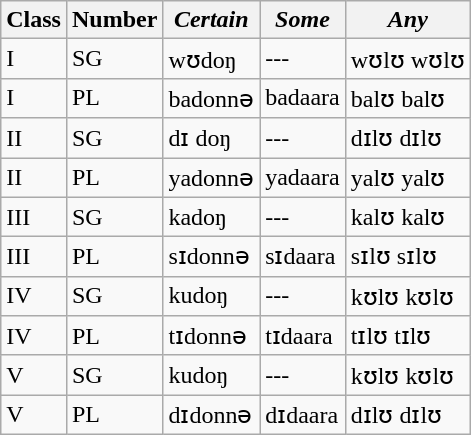<table class="wikitable">
<tr>
<th>Class</th>
<th>Number</th>
<th><em>Certain</em></th>
<th><em>Some</em></th>
<th><em>Any</em></th>
</tr>
<tr>
<td>I</td>
<td>SG</td>
<td>wʊdoŋ</td>
<td>---</td>
<td>wʊlʊ wʊlʊ</td>
</tr>
<tr>
<td>I</td>
<td>PL</td>
<td>badonnə</td>
<td>badaara</td>
<td>balʊ balʊ</td>
</tr>
<tr>
<td>II</td>
<td>SG</td>
<td>dɪ doŋ</td>
<td>---</td>
<td>dɪlʊ dɪlʊ</td>
</tr>
<tr>
<td>II</td>
<td>PL</td>
<td>yadonnə</td>
<td>yadaara</td>
<td>yalʊ yalʊ</td>
</tr>
<tr>
<td>III</td>
<td>SG</td>
<td>kadoŋ</td>
<td>---</td>
<td>kalʊ kalʊ</td>
</tr>
<tr>
<td>III</td>
<td>PL</td>
<td>sɪdonnə</td>
<td>sɪdaara</td>
<td>sɪlʊ sɪlʊ</td>
</tr>
<tr>
<td>IV</td>
<td>SG</td>
<td>kudoŋ</td>
<td>---</td>
<td>kʊlʊ kʊlʊ</td>
</tr>
<tr>
<td>IV</td>
<td>PL</td>
<td>tɪdonnə</td>
<td>tɪdaara</td>
<td>tɪlʊ tɪlʊ</td>
</tr>
<tr>
<td>V</td>
<td>SG</td>
<td>kudoŋ</td>
<td>---</td>
<td>kʊlʊ kʊlʊ</td>
</tr>
<tr>
<td>V</td>
<td>PL</td>
<td>dɪdonnə</td>
<td>dɪdaara</td>
<td>dɪlʊ dɪlʊ</td>
</tr>
</table>
